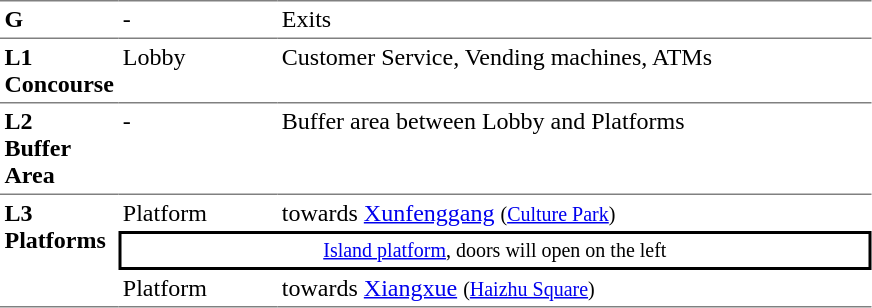<table table border=0 cellspacing=0 cellpadding=3>
<tr>
<td style="border-top:solid 1px gray;border-bottom:solid 1px gray;" width=50 valign=top><strong>G</strong></td>
<td style="border-top:solid 1px gray;border-bottom:solid 1px gray;" width=100 valign=top>-</td>
<td style="border-top:solid 1px gray;border-bottom:solid 1px gray;" width=390 valign=top>Exits</td>
</tr>
<tr>
<td style="border-bottom:solid 1px gray;" valign=top width=50><strong>L1<br>Concourse</strong></td>
<td style="border-bottom:solid 1px gray;" valign=top width=100>Lobby</td>
<td style="border-bottom:solid 1px gray;" valign=top width=390>Customer Service, Vending machines, ATMs</td>
</tr>
<tr>
<td style="border-bottom:solid 1px gray;" valign=top><strong>L2<br>Buffer Area</strong></td>
<td style="border-bottom:solid 1px gray;" valign=top>-</td>
<td style="border-bottom:solid 1px gray;" valign=top>Buffer area between Lobby and Platforms</td>
</tr>
<tr>
<td style="border-bottom:solid 1px gray;" valign=top width=50 rowspan=3><strong>L3<br>Platforms</strong></td>
<td>Platform </td>
<td>  towards <a href='#'>Xunfenggang</a> <small>(<a href='#'>Culture Park</a>)</small></td>
</tr>
<tr>
<td style="border-top:solid 2px black;border-right:solid 2px black;border-left:solid 2px black;border-bottom:solid 2px black;font-size:smaller;text-align:center;" colspan=2><a href='#'>Island platform</a>, doors will open on the left</td>
</tr>
<tr>
<td style="border-bottom:solid 1px gray;">Platform </td>
<td style="border-bottom:solid 1px gray;"> towards <a href='#'>Xiangxue</a> <small>(<a href='#'>Haizhu Square</a>)</small> </td>
</tr>
</table>
